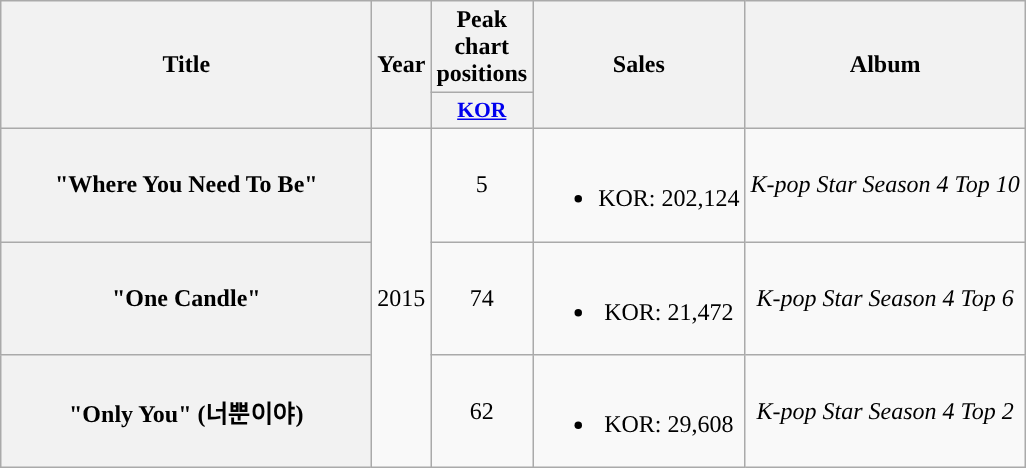<table class="wikitable plainrowheaders" style="text-align:center;">
<tr>
<th scope="col" rowspan="2" style="width:15em;">Title</th>
<th scope="col" rowspan="2">Year</th>
<th scope="col" colspan="1">Peak chart positions</th>
<th scope="col" rowspan="2">Sales</th>
<th scope="col" rowspan="2">Album</th>
</tr>
<tr>
<th scope="col" style="width:3em;font-size:90%;"><a href='#'>KOR</a><br></th>
</tr>
<tr>
<th scope="row">"Where You Need To Be"</th>
<td rowspan="3">2015</td>
<td>5</td>
<td><br><ul><li>KOR: 202,124</li></ul></td>
<td><em>K-pop Star Season 4 Top 10</em></td>
</tr>
<tr>
<th scope="row">"One Candle"</th>
<td>74</td>
<td><br><ul><li>KOR: 21,472</li></ul></td>
<td><em>K-pop Star Season 4 Top 6</em></td>
</tr>
<tr>
<th scope="row">"Only You" (너뿐이야)</th>
<td>62</td>
<td><br><ul><li>KOR: 29,608</li></ul></td>
<td><em>K-pop Star Season 4 Top 2</em></td>
</tr>
</table>
